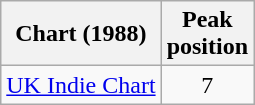<table class="wikitable sortable">
<tr>
<th scope="col">Chart (1988)</th>
<th scope="col">Peak<br>position</th>
</tr>
<tr>
<td><a href='#'>UK Indie Chart</a></td>
<td style="text-align:center;">7</td>
</tr>
</table>
